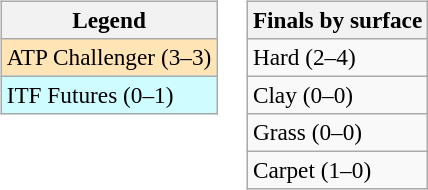<table>
<tr valign=top>
<td><br><table class=wikitable style=font-size:97%>
<tr>
<th>Legend</th>
</tr>
<tr bgcolor=moccasin>
<td>ATP Challenger (3–3)</td>
</tr>
<tr bgcolor=cffcff>
<td>ITF Futures (0–1)</td>
</tr>
</table>
</td>
<td><br><table class=wikitable style=font-size:97%>
<tr>
<th>Finals by surface</th>
</tr>
<tr>
<td>Hard (2–4)</td>
</tr>
<tr>
<td>Clay (0–0)</td>
</tr>
<tr>
<td>Grass (0–0)</td>
</tr>
<tr>
<td>Carpet (1–0)</td>
</tr>
</table>
</td>
</tr>
</table>
